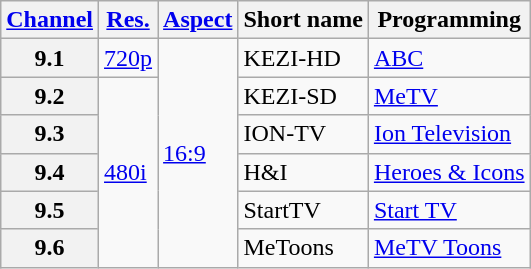<table class="wikitable">
<tr>
<th scope = "col"><a href='#'>Channel</a></th>
<th scope = "col"><a href='#'>Res.</a></th>
<th scope = "col"><a href='#'>Aspect</a></th>
<th scope = "col">Short name</th>
<th scope = "col">Programming</th>
</tr>
<tr>
<th scope = "row">9.1</th>
<td><a href='#'>720p</a></td>
<td rowspan=6><a href='#'>16:9</a></td>
<td>KEZI-HD</td>
<td><a href='#'>ABC</a></td>
</tr>
<tr>
<th scope = "row">9.2</th>
<td rowspan=5><a href='#'>480i</a></td>
<td>KEZI-SD</td>
<td><a href='#'>MeTV</a></td>
</tr>
<tr>
<th scope = "row">9.3</th>
<td>ION-TV</td>
<td><a href='#'>Ion Television</a></td>
</tr>
<tr>
<th scope = "row">9.4</th>
<td>H&I</td>
<td><a href='#'>Heroes & Icons</a></td>
</tr>
<tr>
<th scope = "row">9.5</th>
<td>StartTV</td>
<td><a href='#'>Start TV</a></td>
</tr>
<tr>
<th scope = "row">9.6</th>
<td>MeToons</td>
<td><a href='#'>MeTV Toons</a></td>
</tr>
</table>
